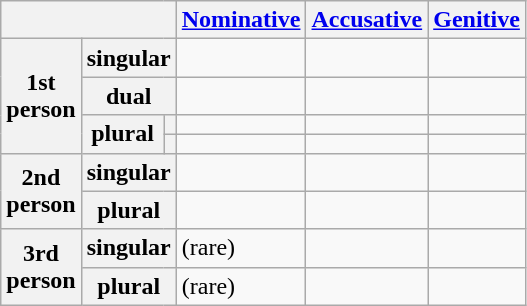<table class="wikitable">
<tr>
<th colspan="3"></th>
<th><a href='#'>Nominative</a></th>
<th><a href='#'>Accusative</a></th>
<th><a href='#'>Genitive</a></th>
</tr>
<tr>
<th rowspan="4">1st<br> person</th>
<th colspan="2">singular</th>
<td></td>
<td></td>
<td></td>
</tr>
<tr>
<th colspan="2">dual</th>
<td></td>
<td></td>
<td></td>
</tr>
<tr>
<th rowspan="2">plural</th>
<th></th>
<td></td>
<td></td>
<td></td>
</tr>
<tr>
<th></th>
<td></td>
<td></td>
<td></td>
</tr>
<tr>
<th rowspan="2">2nd<br> person</th>
<th colspan="2">singular</th>
<td></td>
<td></td>
<td></td>
</tr>
<tr>
<th colspan="2">plural</th>
<td></td>
<td></td>
<td></td>
</tr>
<tr>
<th rowspan="2">3rd<br> person</th>
<th colspan="2">singular</th>
<td> (rare)</td>
<td></td>
<td></td>
</tr>
<tr>
<th colspan="2">plural</th>
<td> (rare)</td>
<td></td>
<td></td>
</tr>
</table>
